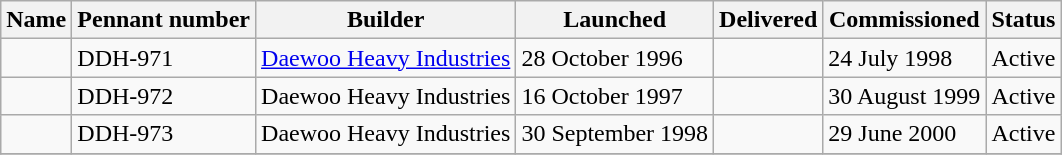<table class=wikitable>
<tr>
<th>Name</th>
<th>Pennant number</th>
<th>Builder</th>
<th>Launched</th>
<th>Delivered</th>
<th>Commissioned</th>
<th>Status</th>
</tr>
<tr>
<td></td>
<td>DDH-971</td>
<td><a href='#'>Daewoo Heavy Industries</a></td>
<td>28 October 1996</td>
<td></td>
<td>24 July 1998</td>
<td>Active</td>
</tr>
<tr>
<td></td>
<td>DDH-972</td>
<td>Daewoo Heavy Industries</td>
<td>16 October 1997</td>
<td></td>
<td>30 August 1999</td>
<td>Active</td>
</tr>
<tr>
<td></td>
<td>DDH-973</td>
<td>Daewoo Heavy Industries</td>
<td>30 September 1998</td>
<td></td>
<td>29 June 2000</td>
<td>Active</td>
</tr>
<tr>
</tr>
</table>
